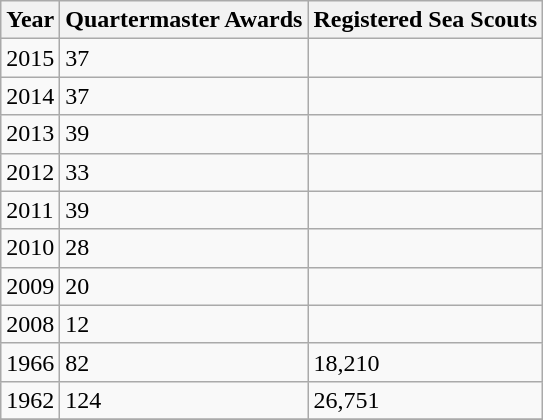<table class="wikitable">
<tr>
<th>Year</th>
<th>Quartermaster Awards</th>
<th>Registered Sea Scouts</th>
</tr>
<tr>
<td>2015</td>
<td>37</td>
<td></td>
</tr>
<tr>
<td>2014</td>
<td>37</td>
<td></td>
</tr>
<tr>
<td>2013</td>
<td>39</td>
<td></td>
</tr>
<tr>
<td>2012</td>
<td>33</td>
<td></td>
</tr>
<tr>
<td>2011</td>
<td>39</td>
<td></td>
</tr>
<tr>
<td>2010</td>
<td>28</td>
<td></td>
</tr>
<tr>
<td>2009</td>
<td>20</td>
<td></td>
</tr>
<tr>
<td>2008</td>
<td>12</td>
<td></td>
</tr>
<tr>
<td>1966</td>
<td>82</td>
<td>18,210</td>
</tr>
<tr>
<td>1962</td>
<td>124</td>
<td>26,751</td>
</tr>
<tr>
</tr>
</table>
